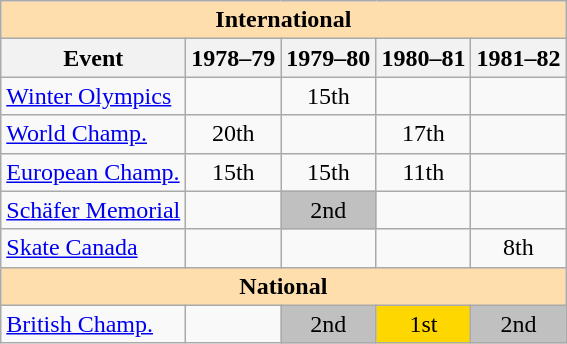<table class="wikitable" style="text-align:center">
<tr>
<th style="background-color: #ffdead; " colspan=5 align=center>International</th>
</tr>
<tr>
<th>Event</th>
<th>1978–79</th>
<th>1979–80</th>
<th>1980–81</th>
<th>1981–82</th>
</tr>
<tr>
<td align=left><a href='#'>Winter Olympics</a></td>
<td></td>
<td>15th</td>
<td></td>
<td></td>
</tr>
<tr>
<td align=left><a href='#'>World Champ.</a></td>
<td>20th</td>
<td></td>
<td>17th</td>
<td></td>
</tr>
<tr>
<td align=left><a href='#'>European Champ.</a></td>
<td>15th</td>
<td>15th</td>
<td>11th</td>
<td></td>
</tr>
<tr>
<td align=left><a href='#'>Schäfer Memorial</a></td>
<td></td>
<td bgcolor=silver>2nd</td>
<td></td>
<td></td>
</tr>
<tr>
<td align=left><a href='#'>Skate Canada</a></td>
<td></td>
<td></td>
<td></td>
<td>8th</td>
</tr>
<tr>
<th style="background-color: #ffdead; " colspan=5 align=center>National</th>
</tr>
<tr>
<td align=left><a href='#'>British Champ.</a></td>
<td></td>
<td bgcolor=silver>2nd</td>
<td bgcolor=gold>1st</td>
<td bgcolor=silver>2nd</td>
</tr>
</table>
